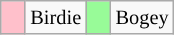<table class="wikitable" span=50 style="font-size:85%;">
<tr>
<td style="background:Pink; width:10px;"></td>
<td>Birdie</td>
<td style="background:PaleGreen; width:10px;"></td>
<td>Bogey<br>
</td>
</tr>
</table>
